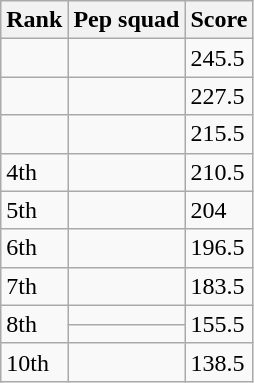<table class="wikitable">
<tr>
<th>Rank</th>
<th>Pep squad</th>
<th>Score</th>
</tr>
<tr>
<td></td>
<td></td>
<td>245.5</td>
</tr>
<tr>
<td></td>
<td></td>
<td>227.5</td>
</tr>
<tr>
<td></td>
<td></td>
<td>215.5</td>
</tr>
<tr>
<td>4th</td>
<td></td>
<td>210.5</td>
</tr>
<tr>
<td>5th</td>
<td></td>
<td>204</td>
</tr>
<tr>
<td>6th</td>
<td></td>
<td>196.5</td>
</tr>
<tr>
<td>7th</td>
<td></td>
<td>183.5</td>
</tr>
<tr>
<td rowspan="2">8th</td>
<td></td>
<td rowspan="2">155.5</td>
</tr>
<tr>
<td></td>
</tr>
<tr>
<td>10th</td>
<td></td>
<td>138.5</td>
</tr>
</table>
